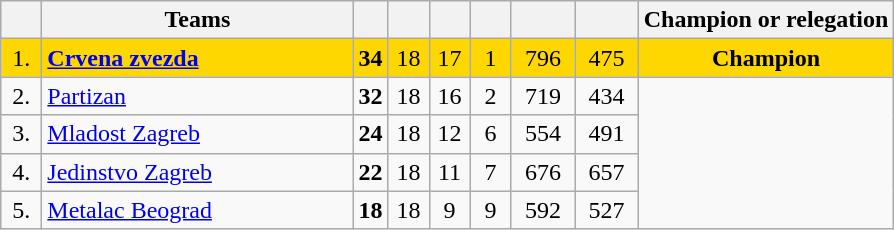<table class="wikitable" style="text-align: center;">
<tr>
<th width=20></th>
<th width=200>Teams</th>
<th></th>
<th width=20></th>
<th width=20></th>
<th width=20></th>
<th width=35></th>
<th width=35></th>
<th>Champion or relegation</th>
</tr>
<tr bgcolor=gold>
<td>1.</td>
<td style="text-align:left;"><strong><a href='#'>Crvena zvezda</a></strong></td>
<td><strong>34</strong></td>
<td>18</td>
<td>17</td>
<td>1</td>
<td>796</td>
<td>475</td>
<td><strong>Champion</strong></td>
</tr>
<tr align=center>
<td>2.</td>
<td style="text-align:left;"><a href='#'>Partizan</a></td>
<td><strong>32</strong></td>
<td>18</td>
<td>16</td>
<td>2</td>
<td>719</td>
<td>434</td>
</tr>
<tr align=center>
<td>3.</td>
<td style="text-align:left;"><a href='#'>Mladost Zagreb</a></td>
<td><strong>24</strong></td>
<td>18</td>
<td>12</td>
<td>6</td>
<td>554</td>
<td>491</td>
</tr>
<tr align=center>
<td>4.</td>
<td style="text-align:left;"><a href='#'>Jedinstvo Zagreb</a></td>
<td><strong>22</strong></td>
<td>18</td>
<td>11</td>
<td>7</td>
<td>676</td>
<td>657</td>
</tr>
<tr align=center>
<td>5.</td>
<td style="text-align:left;"><a href='#'>Metalac Beograd</a></td>
<td><strong>18</strong></td>
<td>18</td>
<td>9</td>
<td>9</td>
<td>592</td>
<td>527</td>
</tr>
</table>
